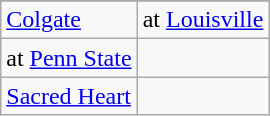<table class="wikitable">
<tr>
</tr>
<tr>
<td><a href='#'>Colgate</a></td>
<td>at <a href='#'>Louisville</a></td>
</tr>
<tr>
<td>at <a href='#'>Penn State</a></td>
<td></td>
</tr>
<tr>
<td><a href='#'>Sacred Heart</a></td>
<td></td>
</tr>
</table>
